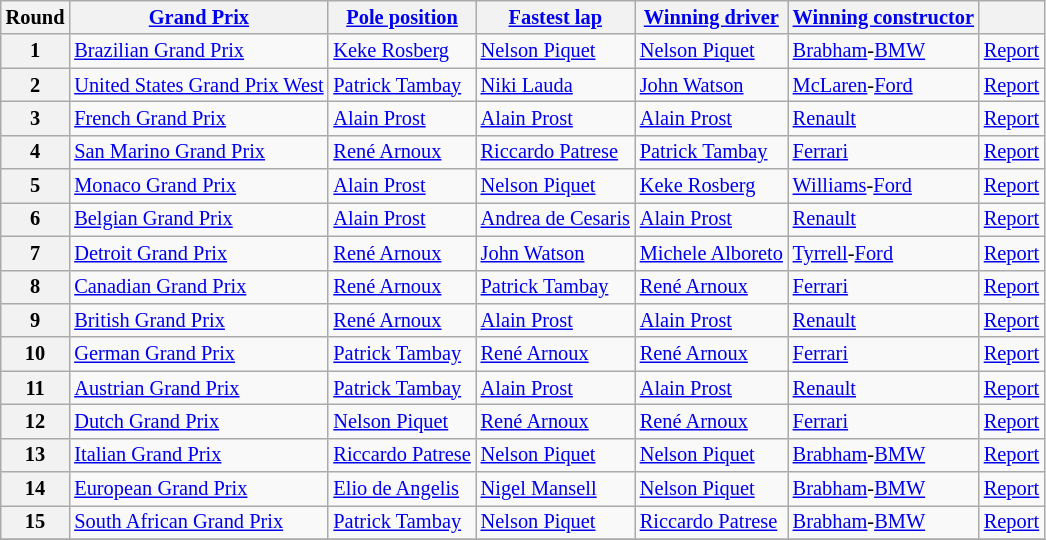<table class="wikitable sortable" style="font-size: 85%;">
<tr>
<th>Round</th>
<th><a href='#'>Grand Prix</a></th>
<th><a href='#'>Pole position</a></th>
<th><a href='#'>Fastest lap</a></th>
<th><a href='#'>Winning driver</a></th>
<th><a href='#'>Winning constructor</a></th>
<th></th>
</tr>
<tr>
<th>1</th>
<td> <a href='#'>Brazilian Grand Prix</a></td>
<td> <a href='#'>Keke Rosberg</a></td>
<td> <a href='#'>Nelson Piquet</a></td>
<td> <a href='#'>Nelson Piquet</a></td>
<td nowrap> <a href='#'>Brabham</a>-<a href='#'>BMW</a></td>
<td><a href='#'>Report</a></td>
</tr>
<tr>
<th>2</th>
<td nowrap> <a href='#'>United States Grand Prix West</a></td>
<td> <a href='#'>Patrick Tambay</a></td>
<td> <a href='#'>Niki Lauda</a></td>
<td> <a href='#'>John Watson</a></td>
<td> <a href='#'>McLaren</a>-<a href='#'>Ford</a></td>
<td><a href='#'>Report</a></td>
</tr>
<tr>
<th>3</th>
<td> <a href='#'>French Grand Prix</a></td>
<td> <a href='#'>Alain Prost</a></td>
<td> <a href='#'>Alain Prost</a></td>
<td> <a href='#'>Alain Prost</a></td>
<td> <a href='#'>Renault</a></td>
<td><a href='#'>Report</a></td>
</tr>
<tr>
<th>4</th>
<td> <a href='#'>San Marino Grand Prix</a></td>
<td> <a href='#'>René Arnoux</a></td>
<td nowrap> <a href='#'>Riccardo Patrese</a></td>
<td> <a href='#'>Patrick Tambay</a></td>
<td> <a href='#'>Ferrari</a></td>
<td><a href='#'>Report</a></td>
</tr>
<tr>
<th>5</th>
<td> <a href='#'>Monaco Grand Prix</a></td>
<td> <a href='#'>Alain Prost</a></td>
<td> <a href='#'>Nelson Piquet</a></td>
<td> <a href='#'>Keke Rosberg</a></td>
<td> <a href='#'>Williams</a>-<a href='#'>Ford</a></td>
<td><a href='#'>Report</a></td>
</tr>
<tr>
<th>6</th>
<td> <a href='#'>Belgian Grand Prix</a></td>
<td> <a href='#'>Alain Prost</a></td>
<td nowrap> <a href='#'>Andrea de Cesaris</a></td>
<td> <a href='#'>Alain Prost</a></td>
<td> <a href='#'>Renault</a></td>
<td><a href='#'>Report</a></td>
</tr>
<tr>
<th>7</th>
<td> <a href='#'>Detroit Grand Prix</a></td>
<td> <a href='#'>René Arnoux</a></td>
<td> <a href='#'>John Watson</a></td>
<td> <a href='#'>Michele Alboreto</a></td>
<td> <a href='#'>Tyrrell</a>-<a href='#'>Ford</a></td>
<td><a href='#'>Report</a></td>
</tr>
<tr>
<th>8</th>
<td> <a href='#'>Canadian Grand Prix</a></td>
<td> <a href='#'>René Arnoux</a></td>
<td> <a href='#'>Patrick Tambay</a></td>
<td> <a href='#'>René Arnoux</a></td>
<td> <a href='#'>Ferrari</a></td>
<td><a href='#'>Report</a></td>
</tr>
<tr>
<th>9</th>
<td> <a href='#'>British Grand Prix</a></td>
<td> <a href='#'>René Arnoux</a></td>
<td> <a href='#'>Alain Prost</a></td>
<td> <a href='#'>Alain Prost</a></td>
<td> <a href='#'>Renault</a></td>
<td><a href='#'>Report</a></td>
</tr>
<tr>
<th>10</th>
<td> <a href='#'>German Grand Prix</a></td>
<td> <a href='#'>Patrick Tambay</a></td>
<td> <a href='#'>René Arnoux</a></td>
<td> <a href='#'>René Arnoux</a></td>
<td> <a href='#'>Ferrari</a></td>
<td><a href='#'>Report</a></td>
</tr>
<tr>
<th>11</th>
<td> <a href='#'>Austrian Grand Prix</a></td>
<td> <a href='#'>Patrick Tambay</a></td>
<td> <a href='#'>Alain Prost</a></td>
<td> <a href='#'>Alain Prost</a></td>
<td> <a href='#'>Renault</a></td>
<td><a href='#'>Report</a></td>
</tr>
<tr>
<th>12</th>
<td> <a href='#'>Dutch Grand Prix</a></td>
<td> <a href='#'>Nelson Piquet</a></td>
<td> <a href='#'>René Arnoux</a></td>
<td> <a href='#'>René Arnoux</a></td>
<td> <a href='#'>Ferrari</a></td>
<td><a href='#'>Report</a></td>
</tr>
<tr>
<th>13</th>
<td> <a href='#'>Italian Grand Prix</a></td>
<td nowrap> <a href='#'>Riccardo Patrese</a></td>
<td> <a href='#'>Nelson Piquet</a></td>
<td> <a href='#'>Nelson Piquet</a></td>
<td> <a href='#'>Brabham</a>-<a href='#'>BMW</a></td>
<td><a href='#'>Report</a></td>
</tr>
<tr>
<th>14</th>
<td> <a href='#'>European Grand Prix</a></td>
<td nowrap> <a href='#'>Elio de Angelis</a></td>
<td> <a href='#'>Nigel Mansell</a></td>
<td> <a href='#'>Nelson Piquet</a></td>
<td> <a href='#'>Brabham</a>-<a href='#'>BMW</a></td>
<td><a href='#'>Report</a></td>
</tr>
<tr>
<th>15</th>
<td> <a href='#'>South African Grand Prix</a></td>
<td> <a href='#'>Patrick Tambay</a></td>
<td> <a href='#'>Nelson Piquet</a></td>
<td nowrap> <a href='#'>Riccardo Patrese</a></td>
<td> <a href='#'>Brabham</a>-<a href='#'>BMW</a></td>
<td><a href='#'>Report</a></td>
</tr>
<tr>
</tr>
</table>
